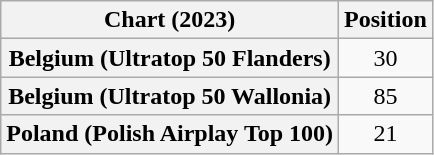<table class="wikitable sortable plainrowheaders" style="text-align:center">
<tr>
<th scope="col">Chart (2023)</th>
<th scope="col">Position</th>
</tr>
<tr>
<th scope="row">Belgium (Ultratop 50 Flanders)</th>
<td>30</td>
</tr>
<tr>
<th scope="row">Belgium (Ultratop 50 Wallonia)</th>
<td>85</td>
</tr>
<tr>
<th scope="row">Poland (Polish Airplay Top 100)</th>
<td>21</td>
</tr>
</table>
